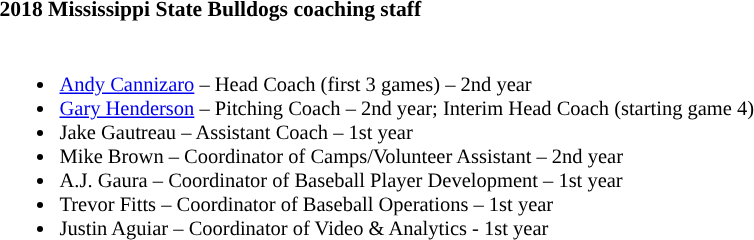<table class="toccolours" style="text-align: left; font-size:90%;">
<tr>
<th colspan="9">2018 Mississippi State Bulldogs coaching staff</th>
</tr>
<tr>
<td style="font-size: 95%;" valign="top"><br><ul><li><a href='#'>Andy Cannizaro</a> – Head Coach (first 3 games) – 2nd year</li><li><a href='#'>Gary Henderson</a> – Pitching Coach – 2nd year;  Interim Head Coach (starting game 4)</li><li>Jake Gautreau – Assistant Coach – 1st year</li><li>Mike Brown – Coordinator of Camps/Volunteer Assistant – 2nd year</li><li>A.J. Gaura – Coordinator of Baseball Player Development – 1st year</li><li>Trevor Fitts – Coordinator of Baseball Operations – 1st year</li><li>Justin Aguiar – Coordinator of Video & Analytics - 1st year</li></ul></td>
</tr>
</table>
